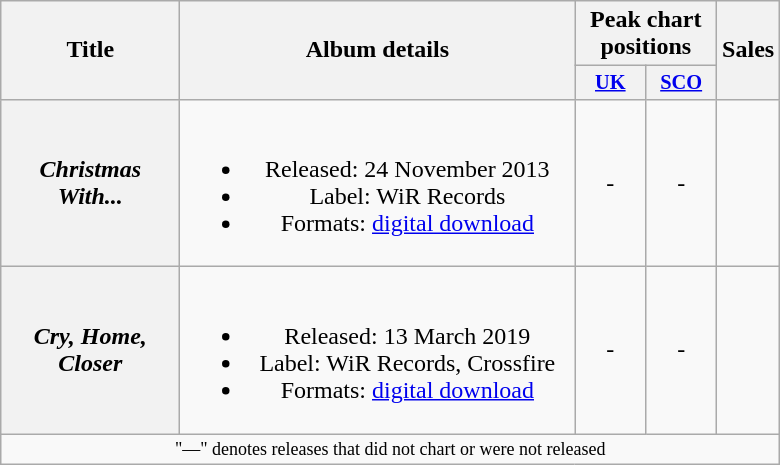<table class="wikitable plainrowheaders" style="text-align:center;">
<tr>
<th scope="col" rowspan="2" style="width:7em;">Title</th>
<th scope="col" rowspan="2" style="width:16em;">Album details</th>
<th scope="col" colspan="2">Peak chart positions</th>
<th scope="col" rowspan="2">Sales</th>
</tr>
<tr>
<th scope="col" style="width:3em;font-size:85%;"><a href='#'>UK</a><br></th>
<th scope="col" style="width:3em;font-size:85%;"><a href='#'>SCO</a><br></th>
</tr>
<tr>
<th scope="row"><em>Christmas With...</em></th>
<td><br><ul><li>Released: 24 November 2013</li><li>Label: WiR Records</li><li>Formats: <a href='#'>digital download</a></li></ul></td>
<td>-</td>
<td>-</td>
<td></td>
</tr>
<tr>
<th scope="row"><em>Cry, Home, Closer</em></th>
<td><br><ul><li>Released: 13 March 2019</li><li>Label: WiR Records, Crossfire</li><li>Formats: <a href='#'>digital download</a></li></ul></td>
<td>-</td>
<td>-</td>
<td></td>
</tr>
<tr>
<td colspan="14" style="font-size:9pt">"—" denotes releases that did not chart or were not released</td>
</tr>
</table>
